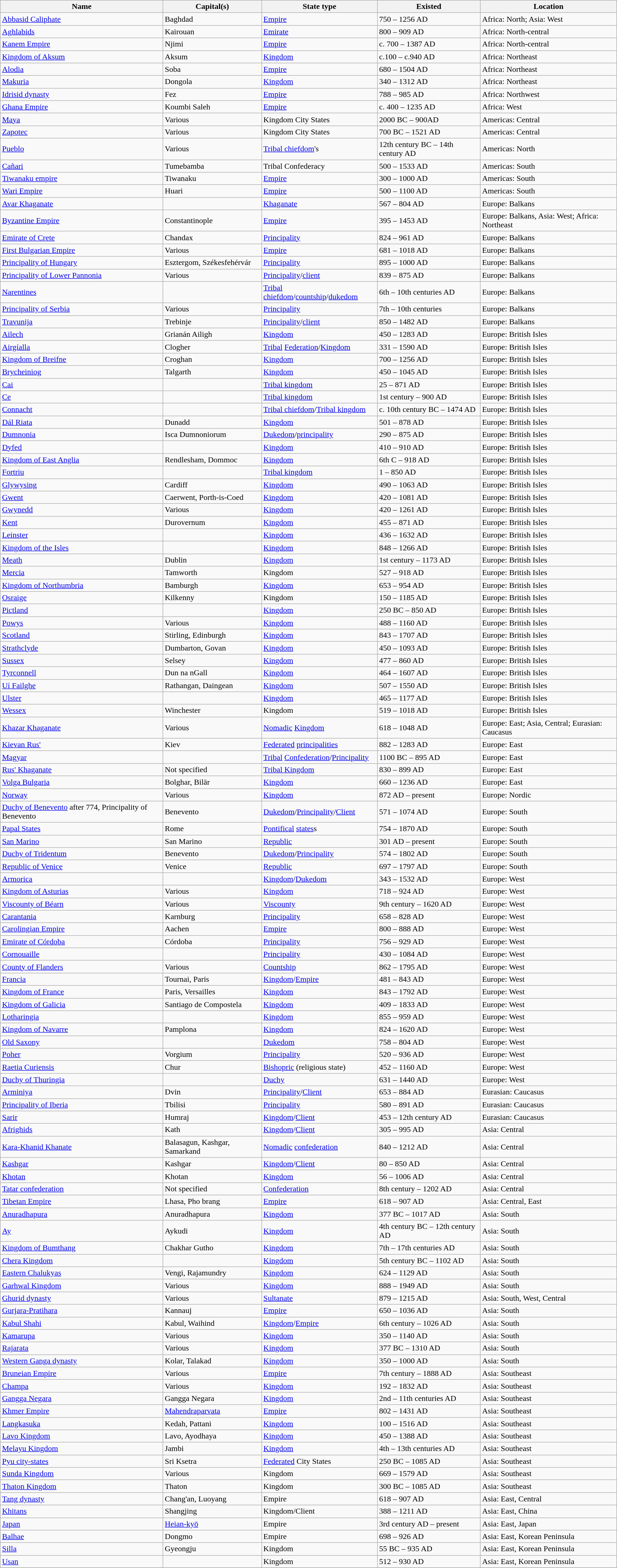<table class="wikitable sortable">
<tr>
<th>Name</th>
<th>Capital(s)</th>
<th>State type</th>
<th>Existed</th>
<th>Location</th>
</tr>
<tr>
<td><a href='#'>Abbasid Caliphate</a></td>
<td>Baghdad</td>
<td><a href='#'>Empire</a></td>
<td>750 – 1256 AD</td>
<td>Africa: North; Asia: West</td>
</tr>
<tr>
<td><a href='#'>Aghlabids</a></td>
<td>Kairouan</td>
<td><a href='#'>Emirate</a></td>
<td>800 – 909 AD</td>
<td>Africa: North-central</td>
</tr>
<tr>
<td><a href='#'>Kanem Empire</a></td>
<td>Njimi</td>
<td><a href='#'>Empire</a></td>
<td>c. 700 – 1387 AD</td>
<td>Africa: North-central</td>
</tr>
<tr>
<td><a href='#'>Kingdom of Aksum</a></td>
<td>Aksum</td>
<td><a href='#'>Kingdom</a></td>
<td>c.100 – c.940 AD</td>
<td>Africa: Northeast</td>
</tr>
<tr>
<td><a href='#'>Alodia</a></td>
<td>Soba</td>
<td><a href='#'>Empire</a></td>
<td>680 – 1504 AD</td>
<td>Africa: Northeast</td>
</tr>
<tr>
<td><a href='#'>Makuria</a></td>
<td>Dongola</td>
<td><a href='#'>Kingdom</a></td>
<td>340 – 1312 AD</td>
<td>Africa: Northeast</td>
</tr>
<tr>
<td><a href='#'>Idrisid dynasty</a></td>
<td>Fez</td>
<td><a href='#'>Empire</a></td>
<td>788 – 985 AD</td>
<td>Africa: Northwest</td>
</tr>
<tr>
<td><a href='#'>Ghana Empire</a></td>
<td>Koumbi Saleh</td>
<td><a href='#'>Empire</a></td>
<td>c. 400 – 1235 AD</td>
<td>Africa: West</td>
</tr>
<tr>
<td><a href='#'>Maya</a></td>
<td>Various</td>
<td>Kingdom City States</td>
<td>2000 BC – 900AD</td>
<td>Americas: Central</td>
</tr>
<tr>
<td><a href='#'>Zapotec</a></td>
<td>Various</td>
<td>Kingdom City States</td>
<td>700 BC – 1521 AD</td>
<td>Americas: Central</td>
</tr>
<tr>
<td><a href='#'>Pueblo</a></td>
<td>Various</td>
<td><a href='#'>Tribal chiefdom</a>'s</td>
<td>12th century BC – 14th century AD</td>
<td>Americas: North</td>
</tr>
<tr>
<td><a href='#'>Cañari</a></td>
<td>Tumebamba</td>
<td>Tribal Confederacy</td>
<td>500 – 1533 AD</td>
<td>Americas: South</td>
</tr>
<tr>
<td><a href='#'>Tiwanaku empire</a></td>
<td>Tiwanaku</td>
<td><a href='#'>Empire</a></td>
<td>300 – 1000 AD</td>
<td>Americas: South</td>
</tr>
<tr>
<td><a href='#'>Wari Empire</a></td>
<td>Huari</td>
<td><a href='#'>Empire</a></td>
<td>500 – 1100 AD</td>
<td>Americas: South</td>
</tr>
<tr>
<td><a href='#'>Avar Khaganate</a></td>
<td></td>
<td><a href='#'>Khaganate</a></td>
<td>567 – 804 AD</td>
<td>Europe: Balkans</td>
</tr>
<tr>
<td><a href='#'>Byzantine Empire</a></td>
<td>Constantinople</td>
<td><a href='#'>Empire</a></td>
<td>395 – 1453 AD</td>
<td>Europe: Balkans, Asia: West; Africa: Northeast</td>
</tr>
<tr>
<td><a href='#'>Emirate of Crete</a></td>
<td>Chandax</td>
<td><a href='#'>Principality</a></td>
<td>824 – 961 AD</td>
<td>Europe: Balkans</td>
</tr>
<tr>
<td><a href='#'>First Bulgarian Empire</a></td>
<td>Various</td>
<td><a href='#'>Empire</a></td>
<td>681 – 1018 AD</td>
<td>Europe: Balkans</td>
</tr>
<tr>
<td><a href='#'>Principality of Hungary</a></td>
<td>Esztergom, Székesfehérvár</td>
<td><a href='#'>Principality</a></td>
<td>895 – 1000 AD</td>
<td>Europe: Balkans</td>
</tr>
<tr>
<td><a href='#'>Principality of Lower Pannonia</a></td>
<td>Various</td>
<td><a href='#'>Principality</a>/<a href='#'>client</a></td>
<td>839 – 875 AD</td>
<td>Europe: Balkans</td>
</tr>
<tr>
<td><a href='#'>Narentines</a></td>
<td></td>
<td><a href='#'>Tribal</a> <a href='#'>chiefdom</a>/<a href='#'>countship</a>/<a href='#'>dukedom</a></td>
<td>6th – 10th centuries AD</td>
<td>Europe: Balkans</td>
</tr>
<tr>
<td><a href='#'>Principality of Serbia</a></td>
<td>Various</td>
<td><a href='#'>Principality</a></td>
<td>7th – 10th centuries</td>
<td>Europe: Balkans</td>
</tr>
<tr>
<td><a href='#'>Travunija</a></td>
<td>Trebinje</td>
<td><a href='#'>Principality</a>/<a href='#'>client</a></td>
<td>850 – 1482 AD</td>
<td>Europe: Balkans</td>
</tr>
<tr>
<td><a href='#'>Ailech</a></td>
<td>Grianán Ailigh</td>
<td><a href='#'>Kingdom</a></td>
<td>450 – 1283 AD</td>
<td>Europe: British Isles</td>
</tr>
<tr>
<td><a href='#'>Airgíalla</a></td>
<td>Clogher</td>
<td><a href='#'>Tribal</a> <a href='#'>Federation</a>/<a href='#'>Kingdom</a></td>
<td>331 – 1590 AD</td>
<td>Europe: British Isles</td>
</tr>
<tr>
<td><a href='#'>Kingdom of Breifne</a></td>
<td>Croghan</td>
<td><a href='#'>Kingdom</a></td>
<td>700 – 1256 AD</td>
<td>Europe: British Isles</td>
</tr>
<tr>
<td><a href='#'>Brycheiniog</a></td>
<td>Talgarth</td>
<td><a href='#'>Kingdom</a></td>
<td>450 – 1045 AD</td>
<td>Europe: British Isles</td>
</tr>
<tr>
<td><a href='#'>Cai</a></td>
<td></td>
<td><a href='#'>Tribal kingdom</a></td>
<td>25 – 871 AD</td>
<td>Europe: British Isles</td>
</tr>
<tr>
<td><a href='#'>Ce</a></td>
<td></td>
<td><a href='#'>Tribal kingdom</a></td>
<td>1st century – 900 AD</td>
<td>Europe: British Isles</td>
</tr>
<tr>
<td><a href='#'>Connacht</a></td>
<td></td>
<td><a href='#'>Tribal chiefdom</a>/<a href='#'>Tribal kingdom</a></td>
<td>c. 10th century BC – 1474 AD</td>
<td>Europe: British Isles</td>
</tr>
<tr>
<td><a href='#'>Dál Riata</a></td>
<td>Dunadd</td>
<td><a href='#'>Kingdom</a></td>
<td>501 – 878 AD</td>
<td>Europe: British Isles</td>
</tr>
<tr>
<td><a href='#'>Dumnonia</a></td>
<td>Isca Dumnoniorum</td>
<td><a href='#'>Dukedom</a>/<a href='#'>principality</a></td>
<td>290 – 875 AD</td>
<td>Europe: British Isles</td>
</tr>
<tr>
<td><a href='#'>Dyfed</a></td>
<td></td>
<td><a href='#'>Kingdom</a></td>
<td>410 – 910 AD</td>
<td>Europe: British Isles</td>
</tr>
<tr>
<td><a href='#'>Kingdom of East Anglia</a></td>
<td>Rendlesham, Dommoc</td>
<td><a href='#'>Kingdom</a></td>
<td>6th C – 918 AD</td>
<td>Europe: British Isles</td>
</tr>
<tr>
<td><a href='#'>Fortriu</a></td>
<td></td>
<td><a href='#'>Tribal kingdom</a></td>
<td>1 – 850 AD</td>
<td>Europe: British Isles</td>
</tr>
<tr>
<td><a href='#'>Glywysing</a></td>
<td>Cardiff</td>
<td><a href='#'>Kingdom</a></td>
<td>490 – 1063 AD</td>
<td>Europe: British Isles</td>
</tr>
<tr>
<td><a href='#'>Gwent</a></td>
<td>Caerwent, Porth-is-Coed</td>
<td><a href='#'>Kingdom</a></td>
<td>420 – 1081 AD</td>
<td>Europe: British Isles</td>
</tr>
<tr>
<td><a href='#'>Gwynedd</a></td>
<td>Various</td>
<td><a href='#'>Kingdom</a></td>
<td>420 – 1261 AD</td>
<td>Europe: British Isles</td>
</tr>
<tr>
<td><a href='#'>Kent</a></td>
<td>Durovernum</td>
<td><a href='#'>Kingdom</a></td>
<td>455 – 871 AD</td>
<td>Europe: British Isles</td>
</tr>
<tr>
<td><a href='#'>Leinster</a></td>
<td></td>
<td><a href='#'>Kingdom</a></td>
<td>436 – 1632 AD</td>
<td>Europe: British Isles</td>
</tr>
<tr>
<td><a href='#'>Kingdom of the Isles</a></td>
<td></td>
<td><a href='#'>Kingdom</a></td>
<td>848 – 1266 AD</td>
<td>Europe: British Isles</td>
</tr>
<tr>
<td><a href='#'>Meath</a></td>
<td>Dublin</td>
<td><a href='#'>Kingdom</a></td>
<td>1st century – 1173 AD</td>
<td>Europe: British Isles</td>
</tr>
<tr>
<td><a href='#'>Mercia</a></td>
<td>Tamworth</td>
<td>Kingdom</td>
<td>527 – 918 AD</td>
<td>Europe: British Isles</td>
</tr>
<tr>
<td><a href='#'>Kingdom of Northumbria</a></td>
<td>Bamburgh</td>
<td><a href='#'>Kingdom</a></td>
<td>653 – 954 AD</td>
<td>Europe: British Isles</td>
</tr>
<tr>
<td><a href='#'>Osraige</a></td>
<td>Kilkenny</td>
<td>Kingdom</td>
<td>150 – 1185 AD</td>
<td>Europe: British Isles</td>
</tr>
<tr>
<td><a href='#'>Pictland</a></td>
<td></td>
<td><a href='#'>Kingdom</a></td>
<td>250 BC – 850 AD</td>
<td>Europe: British Isles</td>
</tr>
<tr>
<td><a href='#'>Powys</a></td>
<td>Various</td>
<td><a href='#'>Kingdom</a></td>
<td>488 – 1160 AD</td>
<td>Europe: British Isles</td>
</tr>
<tr>
<td><a href='#'>Scotland</a></td>
<td>Stirling, Edinburgh</td>
<td><a href='#'>Kingdom</a></td>
<td>843 – 1707 AD</td>
<td>Europe: British Isles</td>
</tr>
<tr>
<td><a href='#'>Strathclyde</a></td>
<td>Dumbarton, Govan</td>
<td><a href='#'>Kingdom</a></td>
<td>450 – 1093 AD</td>
<td>Europe: British Isles</td>
</tr>
<tr>
<td><a href='#'>Sussex</a></td>
<td>Selsey</td>
<td><a href='#'>Kingdom</a></td>
<td>477 – 860 AD</td>
<td>Europe: British Isles</td>
</tr>
<tr>
<td><a href='#'>Tyrconnell</a></td>
<td>Dun na nGall</td>
<td><a href='#'>Kingdom</a></td>
<td>464 – 1607 AD</td>
<td>Europe: British Isles</td>
</tr>
<tr>
<td><a href='#'>Uí Failghe</a></td>
<td>Rathangan, Daingean</td>
<td><a href='#'>Kingdom</a></td>
<td>507 – 1550 AD</td>
<td>Europe: British Isles</td>
</tr>
<tr>
<td><a href='#'>Ulster</a></td>
<td></td>
<td><a href='#'>Kingdom</a></td>
<td>465 – 1177 AD</td>
<td>Europe: British Isles</td>
</tr>
<tr>
<td><a href='#'>Wessex</a></td>
<td>Winchester</td>
<td>Kingdom</td>
<td>519 – 1018 AD</td>
<td>Europe: British Isles</td>
</tr>
<tr>
<td><a href='#'>Khazar Khaganate</a></td>
<td>Various</td>
<td><a href='#'>Nomadic</a> <a href='#'>Kingdom</a></td>
<td>618 – 1048 AD</td>
<td>Europe: East; Asia, Central; Eurasian: Caucasus</td>
</tr>
<tr>
<td><a href='#'>Kievan Rus'</a></td>
<td>Kiev</td>
<td><a href='#'>Federated</a> <a href='#'>principalities</a></td>
<td>882 – 1283 AD</td>
<td>Europe: East</td>
</tr>
<tr>
<td><a href='#'>Magyar</a></td>
<td></td>
<td><a href='#'>Tribal</a> <a href='#'>Confederation</a>/<a href='#'>Principality</a></td>
<td>1100 BC – 895 AD</td>
<td>Europe: East</td>
</tr>
<tr>
<td><a href='#'>Rus' Khaganate</a></td>
<td>Not specified</td>
<td><a href='#'>Tribal Kingdom</a></td>
<td>830 – 899 AD</td>
<td>Europe: East</td>
</tr>
<tr>
<td><a href='#'>Volga Bulgaria</a></td>
<td>Bolghar, Bilär</td>
<td><a href='#'>Kingdom</a></td>
<td>660 – 1236 AD</td>
<td>Europe: East</td>
</tr>
<tr>
<td><a href='#'>Norway</a></td>
<td>Various</td>
<td><a href='#'>Kingdom</a></td>
<td>872 AD – present</td>
<td>Europe: Nordic</td>
</tr>
<tr>
<td><a href='#'>Duchy of Benevento</a> after 774, Principality of Benevento</td>
<td>Benevento</td>
<td><a href='#'>Dukedom</a>/<a href='#'>Principality</a>/<a href='#'>Client</a></td>
<td>571 – 1074 AD</td>
<td>Europe: South</td>
</tr>
<tr>
<td><a href='#'>Papal States</a></td>
<td>Rome</td>
<td><a href='#'>Pontifical</a> <a href='#'>states</a>s</td>
<td>754 – 1870 AD</td>
<td>Europe: South</td>
</tr>
<tr>
<td><a href='#'>San Marino</a></td>
<td>San Marino</td>
<td><a href='#'>Republic</a></td>
<td>301 AD – present</td>
<td>Europe: South</td>
</tr>
<tr>
<td><a href='#'>Duchy of Tridentum</a></td>
<td>Benevento</td>
<td><a href='#'>Dukedom</a>/<a href='#'>Principality</a></td>
<td>574 – 1802 AD</td>
<td>Europe: South</td>
</tr>
<tr>
<td><a href='#'>Republic of Venice</a></td>
<td>Venice</td>
<td><a href='#'>Republic</a></td>
<td>697 – 1797 AD</td>
<td>Europe: South</td>
</tr>
<tr>
<td><a href='#'>Armorica</a></td>
<td></td>
<td><a href='#'>Kingdom</a>/<a href='#'>Dukedom</a></td>
<td>343 – 1532 AD</td>
<td>Europe: West</td>
</tr>
<tr>
<td><a href='#'>Kingdom of Asturias</a></td>
<td>Various</td>
<td><a href='#'>Kingdom</a></td>
<td>718 – 924 AD</td>
<td>Europe: West</td>
</tr>
<tr>
<td><a href='#'>Viscounty of Béarn</a></td>
<td>Various</td>
<td><a href='#'>Viscounty</a></td>
<td>9th century – 1620 AD</td>
<td>Europe: West</td>
</tr>
<tr>
<td><a href='#'>Carantania</a></td>
<td>Karnburg</td>
<td><a href='#'>Principality</a></td>
<td>658 – 828 AD</td>
<td>Europe: West</td>
</tr>
<tr>
<td><a href='#'>Carolingian Empire</a></td>
<td>Aachen</td>
<td><a href='#'>Empire</a></td>
<td>800 – 888 AD</td>
<td>Europe: West</td>
</tr>
<tr>
<td><a href='#'>Emirate of Córdoba</a></td>
<td>Córdoba</td>
<td><a href='#'>Principality</a></td>
<td>756 – 929 AD</td>
<td>Europe: West</td>
</tr>
<tr>
<td><a href='#'>Cornouaille</a></td>
<td></td>
<td><a href='#'>Principality</a></td>
<td>430 – 1084 AD</td>
<td>Europe: West</td>
</tr>
<tr>
<td><a href='#'>County of Flanders</a></td>
<td>Various</td>
<td><a href='#'>Countship</a></td>
<td>862 – 1795 AD</td>
<td>Europe: West</td>
</tr>
<tr>
<td><a href='#'>Francia</a></td>
<td>Tournai, Paris</td>
<td><a href='#'>Kingdom</a>/<a href='#'>Empire</a></td>
<td>481 – 843 AD</td>
<td>Europe: West</td>
</tr>
<tr>
<td><a href='#'>Kingdom of France</a></td>
<td>Paris, Versailles</td>
<td><a href='#'>Kingdom</a></td>
<td>843 – 1792 AD</td>
<td>Europe: West</td>
</tr>
<tr>
<td><a href='#'>Kingdom of Galicia</a></td>
<td>Santiago de Compostela</td>
<td><a href='#'>Kingdom</a></td>
<td>409 – 1833 AD</td>
<td>Europe: West</td>
</tr>
<tr>
<td><a href='#'>Lotharingia</a></td>
<td></td>
<td><a href='#'>Kingdom</a></td>
<td>855 – 959 AD</td>
<td>Europe: West</td>
</tr>
<tr>
<td><a href='#'>Kingdom of Navarre</a></td>
<td>Pamplona</td>
<td><a href='#'>Kingdom</a></td>
<td>824 – 1620 AD</td>
<td>Europe: West</td>
</tr>
<tr>
<td><a href='#'>Old Saxony</a></td>
<td></td>
<td><a href='#'>Dukedom</a></td>
<td>758 – 804 AD</td>
<td>Europe: West</td>
</tr>
<tr>
<td><a href='#'>Poher</a></td>
<td>Vorgium</td>
<td><a href='#'>Principality</a></td>
<td>520 – 936 AD</td>
<td>Europe: West</td>
</tr>
<tr>
<td><a href='#'>Raetia Curiensis</a></td>
<td>Chur</td>
<td><a href='#'>Bishopric</a> (religious state)</td>
<td>452 – 1160 AD</td>
<td>Europe: West</td>
</tr>
<tr>
<td><a href='#'>Duchy of Thuringia</a></td>
<td></td>
<td><a href='#'>Duchy</a></td>
<td>631 – 1440 AD</td>
<td>Europe: West</td>
</tr>
<tr>
<td><a href='#'>Arminiya</a></td>
<td>Dvin</td>
<td><a href='#'>Principality</a>/<a href='#'>Client</a></td>
<td>653 – 884 AD</td>
<td>Eurasian: Caucasus</td>
</tr>
<tr>
<td><a href='#'>Principality of Iberia</a></td>
<td>Tbilisi</td>
<td><a href='#'>Principality</a></td>
<td>580 – 891 AD</td>
<td>Eurasian: Caucasus</td>
</tr>
<tr>
<td><a href='#'>Sarir</a></td>
<td>Humraj</td>
<td><a href='#'>Kingdom</a>/<a href='#'>Client</a></td>
<td>453 – 12th century AD</td>
<td>Eurasian: Caucasus</td>
</tr>
<tr>
<td><a href='#'>Afrighids</a></td>
<td>Kath</td>
<td><a href='#'>Kingdom</a>/<a href='#'>Client</a></td>
<td>305 – 995 AD</td>
<td>Asia: Central</td>
</tr>
<tr>
<td><a href='#'>Kara-Khanid Khanate</a></td>
<td>Balasagun, Kashgar, Samarkand</td>
<td><a href='#'>Nomadic</a> <a href='#'>confederation</a></td>
<td>840 – 1212 AD</td>
<td>Asia: Central</td>
</tr>
<tr>
<td><a href='#'>Kashgar</a></td>
<td>Kashgar</td>
<td><a href='#'>Kingdom</a>/<a href='#'>Client</a></td>
<td>80 – 850 AD</td>
<td>Asia: Central</td>
</tr>
<tr>
<td><a href='#'>Khotan</a></td>
<td>Khotan</td>
<td><a href='#'>Kingdom</a></td>
<td>56 – 1006 AD</td>
<td>Asia: Central</td>
</tr>
<tr>
<td><a href='#'>Tatar confederation</a></td>
<td>Not specified</td>
<td><a href='#'>Confederation</a></td>
<td>8th century – 1202 AD</td>
<td>Asia: Central</td>
</tr>
<tr>
<td><a href='#'>Tibetan Empire</a></td>
<td>Lhasa, Pho brang</td>
<td><a href='#'>Empire</a></td>
<td>618 – 907 AD</td>
<td>Asia: Central, East</td>
</tr>
<tr>
<td><a href='#'>Anuradhapura</a></td>
<td>Anuradhapura</td>
<td><a href='#'>Kingdom</a></td>
<td>377 BC – 1017 AD</td>
<td>Asia: South</td>
</tr>
<tr>
<td><a href='#'>Ay</a></td>
<td>Aykudi</td>
<td><a href='#'>Kingdom</a></td>
<td>4th century BC – 12th century AD</td>
<td>Asia: South</td>
</tr>
<tr>
<td><a href='#'>Kingdom of Bumthang</a></td>
<td>Chakhar Gutho</td>
<td><a href='#'>Kingdom</a></td>
<td>7th – 17th centuries AD</td>
<td>Asia: South</td>
</tr>
<tr>
<td><a href='#'>Chera Kingdom</a></td>
<td></td>
<td><a href='#'>Kingdom</a></td>
<td>5th century BC – 1102 AD</td>
<td>Asia: South</td>
</tr>
<tr>
<td><a href='#'>Eastern Chalukyas</a></td>
<td>Vengi, Rajamundry</td>
<td><a href='#'>Kingdom</a></td>
<td>624 – 1129 AD</td>
<td>Asia: South</td>
</tr>
<tr>
<td><a href='#'>Garhwal Kingdom</a></td>
<td>Various</td>
<td><a href='#'>Kingdom</a></td>
<td>888 – 1949 AD</td>
<td>Asia: South</td>
</tr>
<tr>
<td><a href='#'>Ghurid dynasty</a></td>
<td>Various</td>
<td><a href='#'>Sultanate</a></td>
<td>879 – 1215 AD</td>
<td>Asia: South, West, Central</td>
</tr>
<tr>
<td><a href='#'>Gurjara-Pratihara</a></td>
<td>Kannauj</td>
<td><a href='#'>Empire</a></td>
<td>650 – 1036 AD</td>
<td>Asia: South</td>
</tr>
<tr>
<td><a href='#'>Kabul Shahi</a></td>
<td>Kabul, Waihind</td>
<td><a href='#'>Kingdom</a>/<a href='#'>Empire</a></td>
<td>6th century – 1026 AD</td>
<td>Asia: South</td>
</tr>
<tr>
<td><a href='#'>Kamarupa</a></td>
<td>Various</td>
<td><a href='#'>Kingdom</a></td>
<td>350 – 1140 AD</td>
<td>Asia: South</td>
</tr>
<tr>
<td><a href='#'>Rajarata</a></td>
<td>Various</td>
<td><a href='#'>Kingdom</a></td>
<td>377 BC – 1310 AD</td>
<td>Asia: South</td>
</tr>
<tr>
<td><a href='#'>Western Ganga dynasty</a></td>
<td>Kolar, Talakad</td>
<td><a href='#'>Kingdom</a></td>
<td>350 – 1000 AD</td>
<td>Asia: South</td>
</tr>
<tr>
<td><a href='#'>Bruneian Empire</a></td>
<td>Various</td>
<td><a href='#'>Empire</a></td>
<td>7th century – 1888 AD</td>
<td>Asia: Southeast</td>
</tr>
<tr>
<td><a href='#'>Champa</a></td>
<td>Various</td>
<td><a href='#'>Kingdom</a></td>
<td>192 – 1832 AD</td>
<td>Asia: Southeast</td>
</tr>
<tr>
<td><a href='#'>Gangga Negara</a></td>
<td>Gangga Negara</td>
<td><a href='#'>Kingdom</a></td>
<td>2nd – 11th centuries AD</td>
<td>Asia: Southeast</td>
</tr>
<tr>
<td><a href='#'>Khmer Empire</a></td>
<td><a href='#'>Mahendraparvata</a></td>
<td><a href='#'>Empire</a></td>
<td>802 – 1431 AD</td>
<td>Asia: Southeast</td>
</tr>
<tr>
<td><a href='#'>Langkasuka</a></td>
<td>Kedah, Pattani</td>
<td><a href='#'>Kingdom</a></td>
<td>100 – 1516 AD</td>
<td>Asia: Southeast</td>
</tr>
<tr>
<td><a href='#'>Lavo Kingdom</a></td>
<td>Lavo, Ayodhaya</td>
<td><a href='#'>Kingdom</a></td>
<td>450 – 1388 AD</td>
<td>Asia: Southeast</td>
</tr>
<tr>
<td><a href='#'>Melayu Kingdom</a></td>
<td>Jambi</td>
<td><a href='#'>Kingdom</a></td>
<td>4th – 13th centuries AD</td>
<td>Asia: Southeast</td>
</tr>
<tr>
<td><a href='#'>Pyu city-states</a></td>
<td>Sri Ksetra</td>
<td><a href='#'>Federated</a> City States</td>
<td>250 BC – 1085 AD</td>
<td>Asia: Southeast</td>
</tr>
<tr>
<td><a href='#'>Sunda Kingdom</a></td>
<td>Various</td>
<td>Kingdom</td>
<td>669 – 1579 AD</td>
<td>Asia: Southeast</td>
</tr>
<tr>
<td><a href='#'>Thaton Kingdom</a></td>
<td>Thaton</td>
<td>Kingdom</td>
<td>300 BC – 1085 AD</td>
<td>Asia: Southeast</td>
</tr>
<tr>
<td><a href='#'>Tang dynasty</a></td>
<td>Chang'an, Luoyang</td>
<td>Empire</td>
<td>618 – 907 AD</td>
<td>Asia: East, Central</td>
</tr>
<tr>
<td><a href='#'>Khitans</a></td>
<td>Shangjing</td>
<td>Kingdom/Client</td>
<td>388 – 1211 AD</td>
<td>Asia: East, China</td>
</tr>
<tr>
<td><a href='#'>Japan</a></td>
<td><a href='#'>Heian-kyō</a></td>
<td>Empire</td>
<td>3rd century AD – present</td>
<td>Asia: East, Japan</td>
</tr>
<tr>
<td><a href='#'>Balhae</a></td>
<td>Dongmo</td>
<td>Empire</td>
<td>698 – 926 AD</td>
<td>Asia: East, Korean Peninsula</td>
</tr>
<tr>
<td><a href='#'>Silla</a></td>
<td>Gyeongju</td>
<td>Kingdom</td>
<td>55 BC – 935 AD</td>
<td>Asia: East, Korean Peninsula</td>
</tr>
<tr>
<td><a href='#'>Usan</a></td>
<td></td>
<td>Kingdom</td>
<td>512 – 930 AD</td>
<td>Asia: East, Korean Peninsula</td>
</tr>
<tr>
</tr>
</table>
